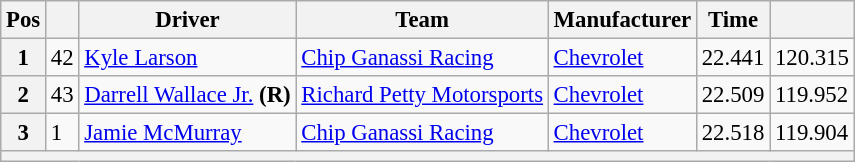<table class="wikitable" style="font-size:95%">
<tr>
<th>Pos</th>
<th></th>
<th>Driver</th>
<th>Team</th>
<th>Manufacturer</th>
<th>Time</th>
<th></th>
</tr>
<tr>
<th>1</th>
<td>42</td>
<td><a href='#'>Kyle Larson</a></td>
<td><a href='#'>Chip Ganassi Racing</a></td>
<td><a href='#'>Chevrolet</a></td>
<td>22.441</td>
<td>120.315</td>
</tr>
<tr>
<th>2</th>
<td>43</td>
<td><a href='#'>Darrell Wallace Jr.</a> <strong>(R)</strong></td>
<td><a href='#'>Richard Petty Motorsports</a></td>
<td><a href='#'>Chevrolet</a></td>
<td>22.509</td>
<td>119.952</td>
</tr>
<tr>
<th>3</th>
<td>1</td>
<td><a href='#'>Jamie McMurray</a></td>
<td><a href='#'>Chip Ganassi Racing</a></td>
<td><a href='#'>Chevrolet</a></td>
<td>22.518</td>
<td>119.904</td>
</tr>
<tr>
<th colspan="7"></th>
</tr>
</table>
